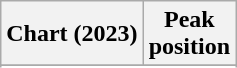<table class="wikitable sortable plainrowheaders" style="text-align:center;">
<tr>
<th scope="col">Chart (2023)</th>
<th scope="col">Peak<br>position</th>
</tr>
<tr>
</tr>
<tr>
</tr>
<tr>
</tr>
<tr>
</tr>
<tr>
</tr>
<tr>
</tr>
<tr>
</tr>
<tr>
</tr>
</table>
